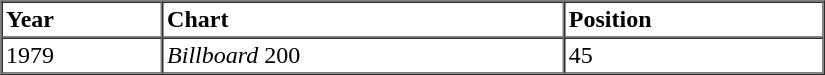<table border=1 cellspacing=0 cellpadding=2 width="550px">
<tr>
<th align="left">Year</th>
<th align="left">Chart</th>
<th align="left">Position</th>
</tr>
<tr>
<td align="left">1979</td>
<td align="left"><em>Billboard</em> 200</td>
<td align="left">45</td>
</tr>
<tr>
</tr>
</table>
